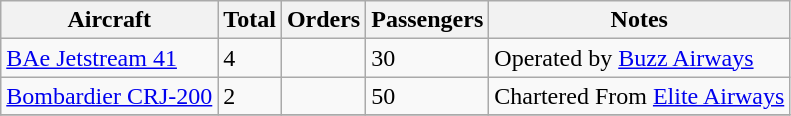<table class="wikitable" border=2>
<tr>
<th>Aircraft</th>
<th>Total</th>
<th>Orders</th>
<th>Passengers</th>
<th>Notes</th>
</tr>
<tr>
<td><a href='#'>BAe Jetstream 41</a></td>
<td>4</td>
<td></td>
<td>30</td>
<td>Operated by <a href='#'>Buzz Airways</a></td>
</tr>
<tr>
<td><a href='#'>Bombardier CRJ-200</a></td>
<td>2</td>
<td></td>
<td>50</td>
<td>Chartered From <a href='#'>Elite Airways</a></td>
</tr>
<tr>
</tr>
</table>
